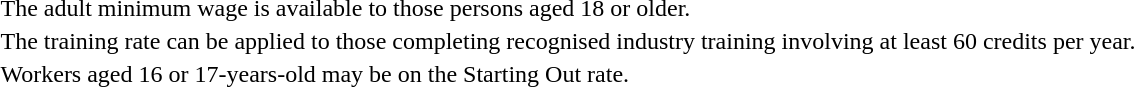<table>
<tr>
<td>The adult minimum wage is available to those persons aged 18 or older.</td>
</tr>
<tr>
<td>The training rate can be applied to those completing recognised industry training involving at least 60 credits per year.</td>
</tr>
<tr>
<td>Workers aged 16 or 17-years-old may be on the Starting Out rate.</td>
</tr>
</table>
